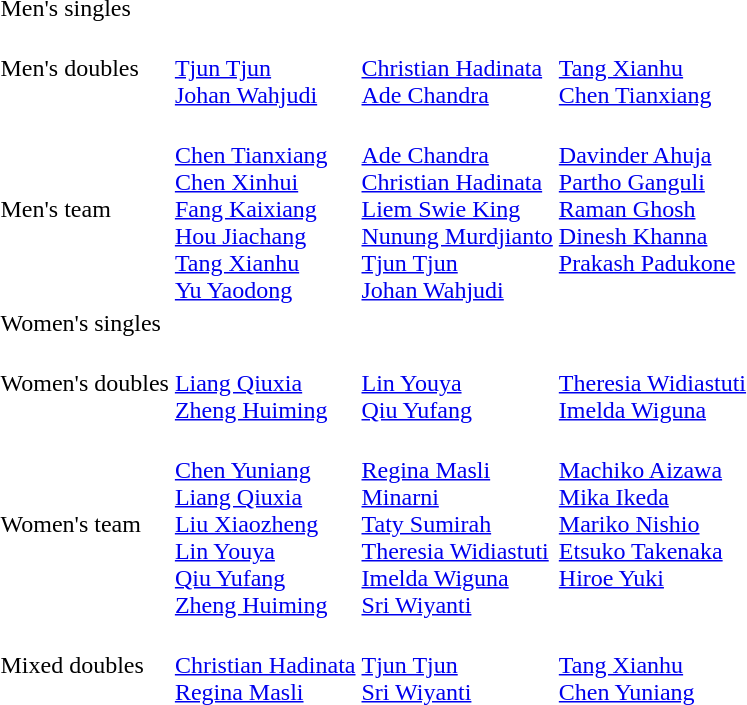<table>
<tr>
<td>Men's singles</td>
<td></td>
<td></td>
<td></td>
</tr>
<tr>
<td>Men's doubles</td>
<td><br><a href='#'>Tjun Tjun</a><br><a href='#'>Johan Wahjudi</a></td>
<td><br><a href='#'>Christian Hadinata</a><br><a href='#'>Ade Chandra</a></td>
<td><br><a href='#'>Tang Xianhu</a><br><a href='#'>Chen Tianxiang</a></td>
</tr>
<tr>
<td>Men's team</td>
<td><br><a href='#'>Chen Tianxiang</a><br><a href='#'>Chen Xinhui</a><br><a href='#'>Fang Kaixiang</a><br><a href='#'>Hou Jiachang</a><br><a href='#'>Tang Xianhu</a><br><a href='#'>Yu Yaodong</a></td>
<td><br><a href='#'>Ade Chandra</a><br><a href='#'>Christian Hadinata</a><br><a href='#'>Liem Swie King</a><br><a href='#'>Nunung Murdjianto</a><br><a href='#'>Tjun Tjun</a><br><a href='#'>Johan Wahjudi</a></td>
<td valign=top><br><a href='#'>Davinder Ahuja</a><br><a href='#'>Partho Ganguli</a><br><a href='#'>Raman Ghosh</a><br><a href='#'>Dinesh Khanna</a><br><a href='#'>Prakash Padukone</a></td>
</tr>
<tr>
<td>Women's singles</td>
<td></td>
<td></td>
<td></td>
</tr>
<tr>
<td>Women's doubles</td>
<td><br><a href='#'>Liang Qiuxia</a><br><a href='#'>Zheng Huiming</a></td>
<td><br><a href='#'>Lin Youya</a><br><a href='#'>Qiu Yufang</a></td>
<td><br><a href='#'>Theresia Widiastuti</a><br><a href='#'>Imelda Wiguna</a></td>
</tr>
<tr>
<td>Women's team</td>
<td><br><a href='#'>Chen Yuniang</a><br><a href='#'>Liang Qiuxia</a><br><a href='#'>Liu Xiaozheng</a><br><a href='#'>Lin Youya</a><br><a href='#'>Qiu Yufang</a><br><a href='#'>Zheng Huiming</a></td>
<td><br><a href='#'>Regina Masli</a><br><a href='#'>Minarni</a><br><a href='#'>Taty Sumirah</a><br><a href='#'>Theresia Widiastuti</a><br><a href='#'>Imelda Wiguna</a><br><a href='#'>Sri Wiyanti</a></td>
<td valign=top><br><a href='#'>Machiko Aizawa</a><br><a href='#'>Mika Ikeda</a><br><a href='#'>Mariko Nishio</a><br><a href='#'>Etsuko Takenaka</a><br><a href='#'>Hiroe Yuki</a></td>
</tr>
<tr>
<td>Mixed doubles</td>
<td><br><a href='#'>Christian Hadinata</a><br><a href='#'>Regina Masli</a></td>
<td><br><a href='#'>Tjun Tjun</a><br><a href='#'>Sri Wiyanti</a></td>
<td><br><a href='#'>Tang Xianhu</a><br><a href='#'>Chen Yuniang</a></td>
</tr>
</table>
